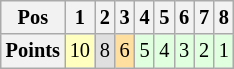<table class="wikitable" style="font-size: 85%;">
<tr>
<th>Pos</th>
<th>1</th>
<th>2</th>
<th>3</th>
<th>4</th>
<th>5</th>
<th>6</th>
<th>7</th>
<th>8</th>
</tr>
<tr align="center">
<th>Points</th>
<td style="background:#FFFFBF;">10</td>
<td style="background:#DFDFDF;">8</td>
<td style="background:#FFDF9F;">6</td>
<td style="background:#DFFFDF;">5</td>
<td style="background:#DFFFDF;">4</td>
<td style="background:#DFFFDF;">3</td>
<td style="background:#DFFFDF;">2</td>
<td style="background:#DFFFDF;">1</td>
</tr>
</table>
